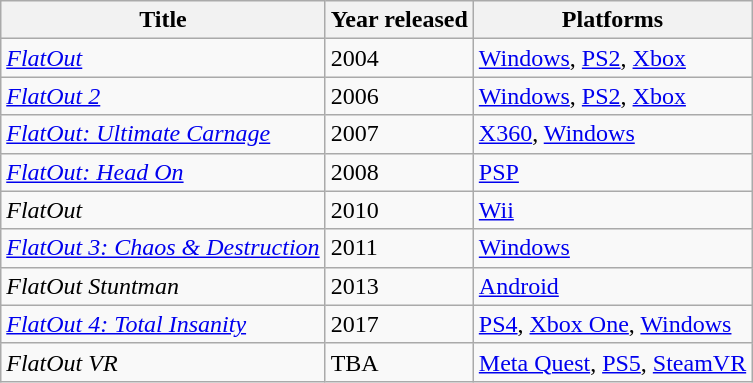<table class="wikitable sortable">
<tr>
<th>Title</th>
<th>Year released</th>
<th>Platforms</th>
</tr>
<tr>
<td><em><a href='#'>FlatOut</a></em></td>
<td>2004</td>
<td><a href='#'>Windows</a>, <a href='#'>PS2</a>, <a href='#'>Xbox</a></td>
</tr>
<tr>
<td><em><a href='#'>FlatOut 2</a></em></td>
<td>2006</td>
<td><a href='#'>Windows</a>, <a href='#'>PS2</a>, <a href='#'>Xbox</a></td>
</tr>
<tr>
<td><em><a href='#'>FlatOut: Ultimate Carnage</a></em></td>
<td>2007</td>
<td><a href='#'>X360</a>, <a href='#'>Windows</a></td>
</tr>
<tr>
<td><em><a href='#'>FlatOut: Head On</a></em></td>
<td>2008</td>
<td><a href='#'>PSP</a></td>
</tr>
<tr>
<td><em>FlatOut</em></td>
<td>2010</td>
<td><a href='#'>Wii</a></td>
</tr>
<tr>
<td><em><a href='#'>FlatOut 3: Chaos & Destruction</a></em></td>
<td>2011</td>
<td><a href='#'>Windows</a></td>
</tr>
<tr>
<td><em>FlatOut Stuntman</em></td>
<td>2013</td>
<td><a href='#'>Android</a></td>
</tr>
<tr>
<td><em><a href='#'>FlatOut 4: Total Insanity</a></em></td>
<td>2017</td>
<td><a href='#'>PS4</a>, <a href='#'>Xbox One</a>, <a href='#'>Windows</a></td>
</tr>
<tr>
<td><em>FlatOut VR</em></td>
<td>TBA</td>
<td><a href='#'>Meta Quest</a>, <a href='#'>PS5</a>, <a href='#'>SteamVR</a></td>
</tr>
</table>
